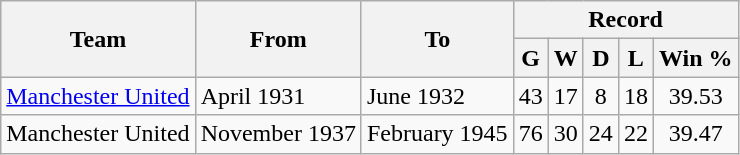<table class="wikitable" style="text-align: center">
<tr>
<th rowspan="2">Team</th>
<th rowspan="2">From</th>
<th rowspan="2">To</th>
<th colspan="5">Record</th>
</tr>
<tr>
<th>G</th>
<th>W</th>
<th>D</th>
<th>L</th>
<th>Win %</th>
</tr>
<tr>
<td style="text-align:left"><a href='#'>Manchester United</a></td>
<td style="text-align:left">April 1931</td>
<td style="text-align:left">June 1932</td>
<td>43</td>
<td>17</td>
<td>8</td>
<td>18</td>
<td>39.53</td>
</tr>
<tr>
<td style="text-align:left">Manchester United</td>
<td style="text-align:left">November 1937</td>
<td style="text-align:left">February 1945</td>
<td>76</td>
<td>30</td>
<td>24</td>
<td>22</td>
<td>39.47</td>
</tr>
</table>
